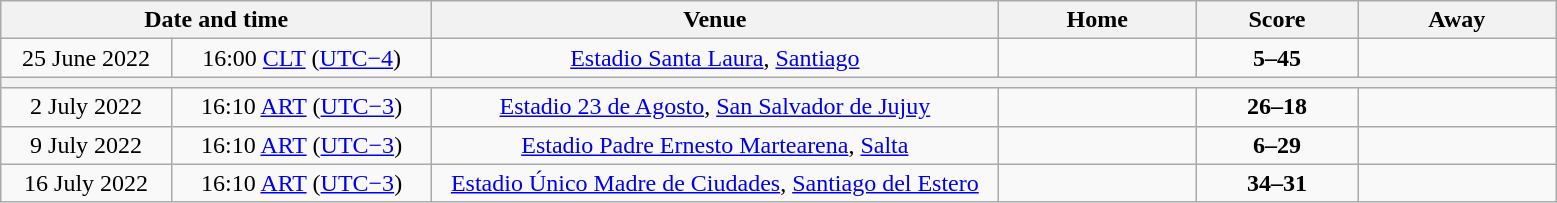<table class="wikitable" style="text-align:center;">
<tr>
<th style="width:280px" colspan=2>Date and time</th>
<th scope="col" style="width: 370px;">Venue</th>
<th style="width:125px">Home</th>
<th style="width:100px">Score</th>
<th style="width:125px">Away</th>
</tr>
<tr>
<td>25 June 2022</td>
<td>16:00 <a href='#'>CLT</a> (<a href='#'>UTC−4</a>)</td>
<td><a href='#'>Estadio Santa Laura</a>, <a href='#'>Santiago</a></td>
<td align=right></td>
<td><strong>5–45</strong></td>
<td align=left></td>
</tr>
<tr>
<th colspan=6></th>
</tr>
<tr>
<td>2 July 2022</td>
<td>16:10 <a href='#'>ART</a> (<a href='#'>UTC−3</a>)</td>
<td><a href='#'>Estadio 23 de Agosto</a>, <a href='#'>San Salvador de Jujuy</a></td>
<td align=right></td>
<td><strong>26–18</strong></td>
<td align=left></td>
</tr>
<tr>
<td>9 July 2022</td>
<td>16:10 <a href='#'>ART</a> (<a href='#'>UTC−3</a>)</td>
<td><a href='#'>Estadio Padre Ernesto Martearena</a>, <a href='#'>Salta</a></td>
<td align=right></td>
<td><strong>6–29</strong></td>
<td align=left></td>
</tr>
<tr>
<td>16 July 2022</td>
<td>16:10 <a href='#'>ART</a> (<a href='#'>UTC−3</a>)</td>
<td><a href='#'>Estadio Único Madre de Ciudades</a>, <a href='#'>Santiago del Estero</a></td>
<td align=right></td>
<td><strong>34–31</strong></td>
<td align=left></td>
</tr>
</table>
